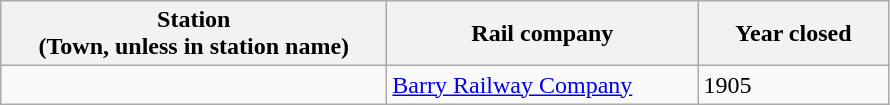<table class="wikitable sortable">
<tr>
<th style="width:250px">Station<br>(Town, unless in station name)</th>
<th style="width:200px">Rail company</th>
<th style="width:120px">Year closed</th>
</tr>
<tr>
<td></td>
<td><a href='#'>Barry Railway Company</a></td>
<td>1905</td>
</tr>
</table>
